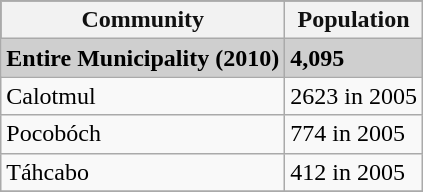<table class="wikitable">
<tr style="background:#111111; color:#111111;">
<th><strong>Community</strong></th>
<th><strong>Population</strong></th>
</tr>
<tr style="background:#CFCFCF;">
<td><strong>Entire Municipality (2010)</strong></td>
<td><strong>4,095</strong></td>
</tr>
<tr>
<td>Calotmul</td>
<td>2623  in 2005</td>
</tr>
<tr>
<td>Pocobóch</td>
<td>774 in 2005</td>
</tr>
<tr>
<td>Táhcabo</td>
<td>412 in 2005</td>
</tr>
<tr>
</tr>
</table>
